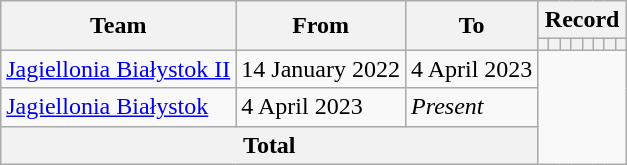<table class="wikitable" style="text-align: center;">
<tr>
<th rowspan="2">Team</th>
<th rowspan="2">From</th>
<th rowspan="2">To</th>
<th colspan="8">Record</th>
</tr>
<tr>
<th></th>
<th></th>
<th></th>
<th></th>
<th></th>
<th></th>
<th></th>
<th></th>
</tr>
<tr>
<td align=left><a href='#'>Jagiellonia Białystok II</a></td>
<td align=left>14 January 2022</td>
<td align=left>4 April 2023<br></td>
</tr>
<tr>
<td align=left><a href='#'>Jagiellonia Białystok</a></td>
<td align=left>4 April 2023</td>
<td align=left><em>Present</em><br></td>
</tr>
<tr>
<th colspan="3">Total<br></th>
</tr>
</table>
